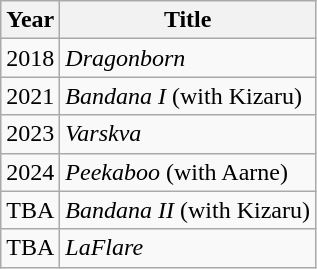<table class="wikitable">
<tr>
<th>Year</th>
<th>Title</th>
</tr>
<tr>
<td>2018</td>
<td><em>Dragonborn</em></td>
</tr>
<tr>
<td>2021</td>
<td><em>Bandana I</em> (with Kizaru)</td>
</tr>
<tr>
<td>2023</td>
<td><em>Varskva</em></td>
</tr>
<tr>
<td>2024</td>
<td><em>Peekaboo</em> (with Aarne)</td>
</tr>
<tr>
<td>TBA</td>
<td><em>Bandana II</em> (with Kizaru)</td>
</tr>
<tr>
<td>TBA</td>
<td><em>LaFlare</em></td>
</tr>
</table>
